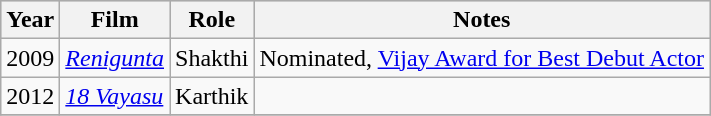<table class="wikitable sortable" class="wikitable">
<tr style="background:#ccc; text-align:center;">
<th>Year</th>
<th>Film</th>
<th>Role</th>
<th>Notes</th>
</tr>
<tr>
<td>2009</td>
<td><em><a href='#'>Renigunta</a></em></td>
<td>Shakthi</td>
<td>Nominated, <a href='#'>Vijay Award for Best Debut Actor</a></td>
</tr>
<tr>
<td>2012</td>
<td><em><a href='#'>18 Vayasu</a></em></td>
<td>Karthik</td>
<td></td>
</tr>
<tr>
</tr>
</table>
